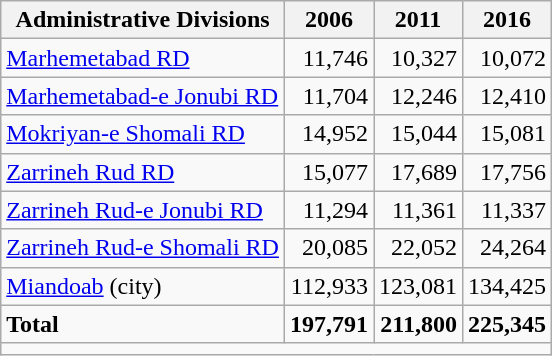<table class="wikitable">
<tr>
<th>Administrative Divisions</th>
<th>2006</th>
<th>2011</th>
<th>2016</th>
</tr>
<tr>
<td><a href='#'>Marhemetabad RD</a></td>
<td style="text-align: right;">11,746</td>
<td style="text-align: right;">10,327</td>
<td style="text-align: right;">10,072</td>
</tr>
<tr>
<td><a href='#'>Marhemetabad-e Jonubi RD</a></td>
<td style="text-align: right;">11,704</td>
<td style="text-align: right;">12,246</td>
<td style="text-align: right;">12,410</td>
</tr>
<tr>
<td><a href='#'>Mokriyan-e Shomali RD</a></td>
<td style="text-align: right;">14,952</td>
<td style="text-align: right;">15,044</td>
<td style="text-align: right;">15,081</td>
</tr>
<tr>
<td><a href='#'>Zarrineh Rud RD</a></td>
<td style="text-align: right;">15,077</td>
<td style="text-align: right;">17,689</td>
<td style="text-align: right;">17,756</td>
</tr>
<tr>
<td><a href='#'>Zarrineh Rud-e Jonubi RD</a></td>
<td style="text-align: right;">11,294</td>
<td style="text-align: right;">11,361</td>
<td style="text-align: right;">11,337</td>
</tr>
<tr>
<td><a href='#'>Zarrineh Rud-e Shomali RD</a></td>
<td style="text-align: right;">20,085</td>
<td style="text-align: right;">22,052</td>
<td style="text-align: right;">24,264</td>
</tr>
<tr>
<td><a href='#'>Miandoab</a> (city)</td>
<td style="text-align: right;">112,933</td>
<td style="text-align: right;">123,081</td>
<td style="text-align: right;">134,425</td>
</tr>
<tr>
<td><strong>Total</strong></td>
<td style="text-align: right;"><strong>197,791</strong></td>
<td style="text-align: right;"><strong>211,800</strong></td>
<td style="text-align: right;"><strong>225,345</strong></td>
</tr>
<tr>
<td colspan=4></td>
</tr>
</table>
